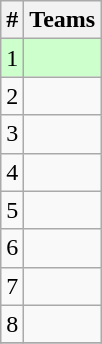<table class="wikitable">
<tr>
<th>#</th>
<th>Teams</th>
</tr>
<tr bgcolor=ccffcc>
<td>1</td>
<td></td>
</tr>
<tr>
<td>2</td>
<td></td>
</tr>
<tr>
<td>3</td>
<td></td>
</tr>
<tr>
<td>4</td>
<td></td>
</tr>
<tr>
<td>5</td>
<td></td>
</tr>
<tr>
<td>6</td>
<td></td>
</tr>
<tr>
<td>7</td>
<td></td>
</tr>
<tr>
<td>8</td>
<td></td>
</tr>
<tr>
</tr>
</table>
